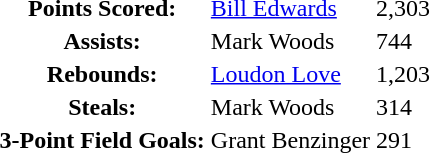<table class="toccolours">
<tr>
<th>Points Scored:</th>
<td><a href='#'>Bill Edwards</a></td>
<td>2,303</td>
</tr>
<tr>
<th>Assists:</th>
<td>Mark Woods</td>
<td>744</td>
</tr>
<tr>
<th>Rebounds:</th>
<td><a href='#'>Loudon Love</a></td>
<td>1,203</td>
</tr>
<tr>
<th>Steals:</th>
<td>Mark Woods</td>
<td>314</td>
</tr>
<tr>
<th>3-Point Field Goals:</th>
<td>Grant Benzinger</td>
<td>291</td>
</tr>
</table>
